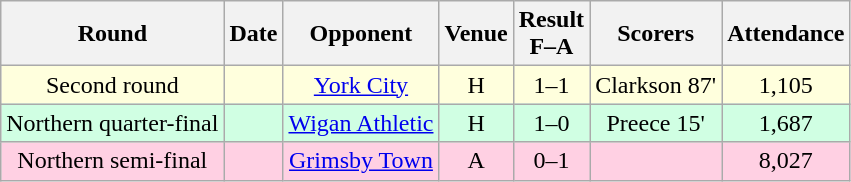<table class="wikitable sortable" style="text-align:center;">
<tr>
<th>Round</th>
<th>Date</th>
<th>Opponent</th>
<th>Venue</th>
<th>Result<br>F–A</th>
<th class=unsortable>Scorers</th>
<th>Attendance</th>
</tr>
<tr bgcolor="#ffffdd">
<td>Second round</td>
<td></td>
<td><a href='#'>York City</a></td>
<td>H</td>
<td>1–1 <br></td>
<td>Clarkson 87'</td>
<td>1,105</td>
</tr>
<tr bgcolor="#d0ffe3">
<td>Northern quarter-final</td>
<td></td>
<td><a href='#'>Wigan Athletic</a></td>
<td>H</td>
<td>1–0</td>
<td>Preece 15'</td>
<td>1,687</td>
</tr>
<tr bgcolor="#ffd0e3">
<td>Northern semi-final</td>
<td></td>
<td><a href='#'>Grimsby Town</a></td>
<td>A</td>
<td>0–1</td>
<td></td>
<td>8,027</td>
</tr>
</table>
